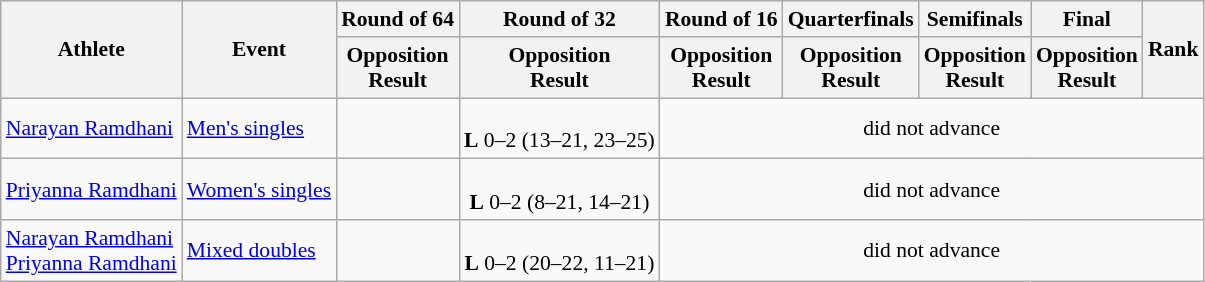<table class="wikitable" style="font-size:90%">
<tr>
<th rowspan="2">Athlete</th>
<th rowspan="2">Event</th>
<th>Round of 64</th>
<th>Round of 32</th>
<th>Round of 16</th>
<th>Quarterfinals</th>
<th>Semifinals</th>
<th>Final</th>
<th rowspan="2">Rank</th>
</tr>
<tr>
<th>Opposition<br>Result</th>
<th>Opposition<br>Result</th>
<th>Opposition<br>Result</th>
<th>Opposition<br>Result</th>
<th>Opposition<br>Result</th>
<th>Opposition<br>Result</th>
</tr>
<tr align=center>
<td align=left><a href='#'>Narayan Ramdhani</a></td>
<td align=left><a href='#'>Men's singles</a></td>
<td></td>
<td><br><strong>L</strong> 0–2 (13–21, 23–25)</td>
<td colspan=5>did not advance</td>
</tr>
<tr align=center>
<td align=left><a href='#'>Priyanna Ramdhani</a></td>
<td align=left><a href='#'>Women's singles</a></td>
<td></td>
<td><br><strong>L</strong> 0–2 (8–21, 14–21)</td>
<td colspan=5>did not advance</td>
</tr>
<tr align=center>
<td align=left><a href='#'>Narayan Ramdhani</a><br><a href='#'>Priyanna Ramdhani</a></td>
<td align=left><a href='#'>Mixed doubles</a></td>
<td></td>
<td><br><strong>L</strong> 0–2 (20–22, 11–21)</td>
<td colspan=5>did not advance</td>
</tr>
</table>
